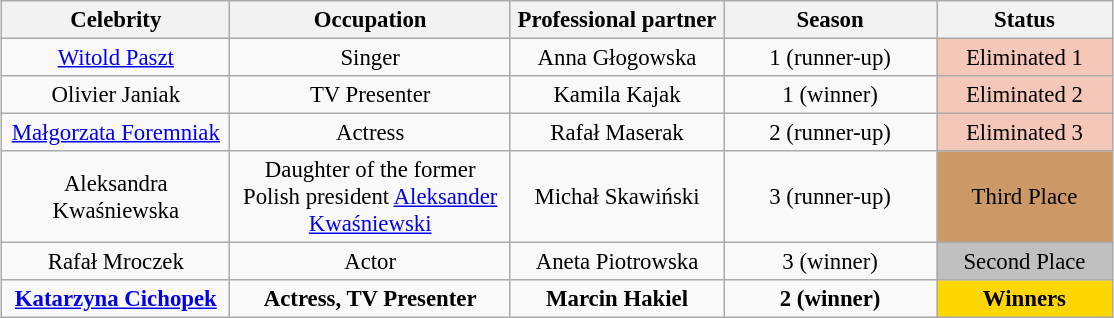<table class="wikitable" style="margin:auto; text-align:center; font-size:95%">
<tr>
<th style="width:145px;">Celebrity</th>
<th style="width:180px;">Occupation</th>
<th style="width:135px;">Professional partner</th>
<th style="width:135px;">Season</th>
<th style="width:110px;">Status</th>
</tr>
<tr>
<td><a href='#'>Witold Paszt</a></td>
<td>Singer</td>
<td>Anna Głogowska</td>
<td>1 (runner-up)</td>
<td bgcolor="#F4C7B8">Eliminated 1</td>
</tr>
<tr>
<td>Olivier Janiak</td>
<td>TV Presenter</td>
<td>Kamila Kajak</td>
<td>1 (winner)</td>
<td bgcolor="#F4C7B8">Eliminated 2</td>
</tr>
<tr>
<td><a href='#'>Małgorzata Foremniak</a></td>
<td>Actress</td>
<td>Rafał Maserak</td>
<td>2 (runner-up)</td>
<td bgcolor="#F4C7B8">Eliminated 3</td>
</tr>
<tr>
<td>Aleksandra Kwaśniewska</td>
<td>Daughter of the former Polish president <a href='#'>Aleksander Kwaśniewski</a></td>
<td>Michał Skawiński</td>
<td>3 (runner-up)</td>
<td bgcolor="#cc9966">Third Place</td>
</tr>
<tr>
<td>Rafał Mroczek</td>
<td>Actor</td>
<td>Aneta Piotrowska</td>
<td>3 (winner)</td>
<td bgcolor="silver">Second Place</td>
</tr>
<tr>
<td><strong><a href='#'>Katarzyna Cichopek</a></strong></td>
<td><strong>Actress, TV Presenter</strong></td>
<td><strong>Marcin Hakiel</strong></td>
<td><strong>2 (winner)</strong></td>
<td bgcolor="gold"><strong>Winners</strong></td>
</tr>
</table>
